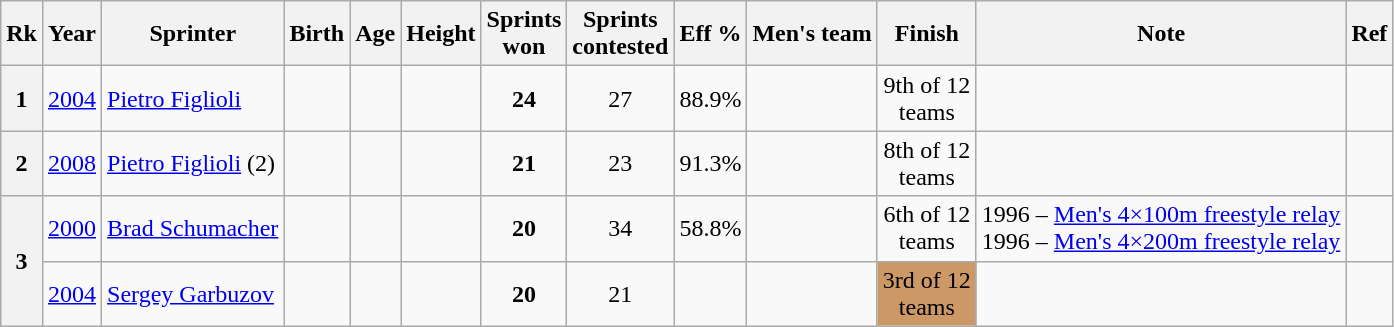<table class="wikitable sortable sticky-header" style="text-align: center; font-size: 100%; margin-left: 1em;">
<tr>
<th scope="col">Rk</th>
<th scope="col">Year</th>
<th scope="col">Sprinter</th>
<th scope="col">Birth</th>
<th scope="col">Age</th>
<th scope="col">Height</th>
<th scope="col">Sprints<br>won</th>
<th scope="col">Sprints<br>contested</th>
<th scope="col">Eff %</th>
<th scope="col">Men's team</th>
<th scope="col">Finish</th>
<th scope="col">Note</th>
<th scope="col" class="unsortable">Ref</th>
</tr>
<tr>
<th scope="row">1</th>
<td><a href='#'>2004</a></td>
<td style="text-align: left;" data-sort-value="Figlioli, Pietro"><a href='#'>Pietro Figlioli</a></td>
<td></td>
<td></td>
<td></td>
<td><strong>24</strong></td>
<td>27</td>
<td>88.9%</td>
<td style="text-align: left;"></td>
<td>9th of 12<br>teams</td>
<td style="text-align: left;"></td>
<td></td>
</tr>
<tr>
<th scope="row">2</th>
<td><a href='#'>2008</a></td>
<td style="text-align: left;" data-sort-value="Figlioli, Pietro"><a href='#'>Pietro Figlioli</a> (2)</td>
<td></td>
<td></td>
<td></td>
<td><strong>21</strong></td>
<td>23</td>
<td>91.3%</td>
<td style="text-align: left;"></td>
<td>8th of 12<br>teams</td>
<td style="text-align: left;"></td>
<td></td>
</tr>
<tr>
<th scope="rowgroup" rowspan="2">3</th>
<td><a href='#'>2000</a></td>
<td style="text-align: left;" data-sort-value="Schumacher, Brad"><a href='#'>Brad Schumacher</a></td>
<td></td>
<td></td>
<td></td>
<td><strong>20</strong></td>
<td>34</td>
<td>58.8%</td>
<td style="text-align: left;"></td>
<td>6th of 12<br>teams</td>
<td style="text-align: left;">1996 – <a href='#'>Men's 4×100m freestyle relay</a> <br>1996 – <a href='#'>Men's 4×200m freestyle relay</a> </td>
<td></td>
</tr>
<tr>
<td><a href='#'>2004</a></td>
<td style="text-align: left;" data-sort-value="Garbuzov, Sergey"><a href='#'>Sergey Garbuzov</a></td>
<td></td>
<td></td>
<td></td>
<td><strong>20</strong></td>
<td>21</td>
<td><strong></strong></td>
<td style="text-align: left;"></td>
<td style="background-color: #cc9966;">3rd of 12<br>teams</td>
<td style="text-align: left;"></td>
<td></td>
</tr>
</table>
